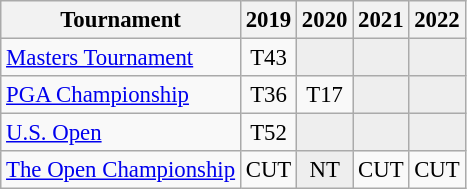<table class="wikitable" style="font-size:95%;text-align:center;">
<tr>
<th>Tournament</th>
<th>2019</th>
<th>2020</th>
<th>2021</th>
<th>2022</th>
</tr>
<tr>
<td align=left><a href='#'>Masters Tournament</a></td>
<td>T43</td>
<td style="background:#eeeeee;"></td>
<td style="background:#eeeeee;"></td>
<td style="background:#eeeeee;"></td>
</tr>
<tr>
<td align=left><a href='#'>PGA Championship</a></td>
<td>T36</td>
<td>T17</td>
<td style="background:#eeeeee;"></td>
<td style="background:#eeeeee;"></td>
</tr>
<tr>
<td align=left><a href='#'>U.S. Open</a></td>
<td>T52</td>
<td style="background:#eeeeee;"></td>
<td style="background:#eeeeee;"></td>
<td style="background:#eeeeee;"></td>
</tr>
<tr>
<td align=left><a href='#'>The Open Championship</a></td>
<td>CUT</td>
<td style="background:#eeeeee;">NT</td>
<td>CUT</td>
<td>CUT</td>
</tr>
</table>
